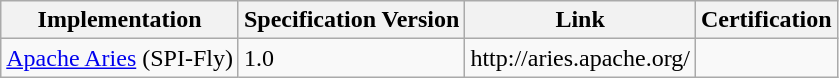<table class="wikitable sortable">
<tr>
<th>Implementation</th>
<th>Specification Version</th>
<th>Link</th>
<th>Certification</th>
</tr>
<tr>
<td><a href='#'>Apache Aries</a> (SPI-Fly)</td>
<td>1.0</td>
<td>http://aries.apache.org/</td>
<td></td>
</tr>
</table>
